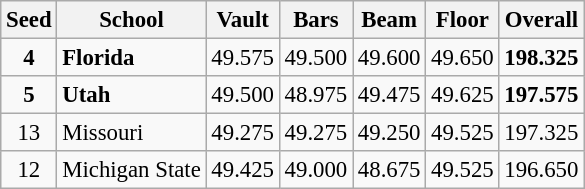<table class="wikitable" style="white-space:nowrap; font-size:95%; text-align:center">
<tr>
<th>Seed</th>
<th>School</th>
<th>Vault</th>
<th>Bars</th>
<th>Beam</th>
<th>Floor</th>
<th>Overall</th>
</tr>
<tr>
<td><strong>4</strong></td>
<td align=left><strong>Florida</strong></td>
<td>49.575</td>
<td>49.500</td>
<td>49.600</td>
<td>49.650</td>
<td><strong>198.325</strong></td>
</tr>
<tr>
<td><strong>5</strong></td>
<td align=left><strong>Utah</strong></td>
<td>49.500</td>
<td>48.975</td>
<td>49.475</td>
<td>49.625</td>
<td><strong>197.575</strong></td>
</tr>
<tr>
<td>13</td>
<td align=left>Missouri</td>
<td>49.275</td>
<td>49.275</td>
<td>49.250</td>
<td>49.525</td>
<td>197.325</td>
</tr>
<tr>
<td>12</td>
<td align=left>Michigan State</td>
<td>49.425</td>
<td>49.000</td>
<td>48.675</td>
<td>49.525</td>
<td>196.650</td>
</tr>
</table>
